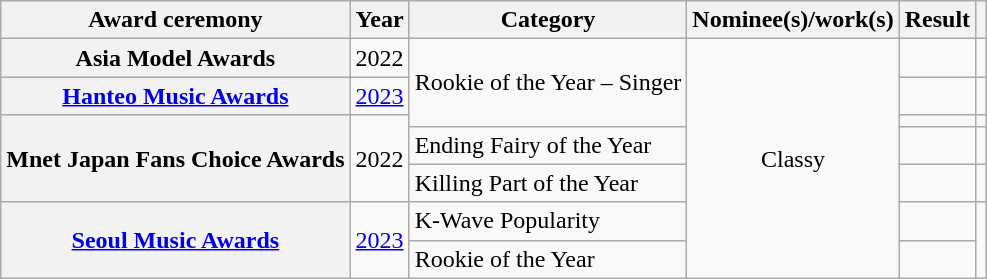<table class="wikitable sortable plainrowheaders" style="text-align:center">
<tr>
<th scope="col">Award ceremony</th>
<th scope="col">Year</th>
<th scope="col">Category</th>
<th scope="col">Nominee(s)/work(s)</th>
<th scope="col">Result</th>
<th scope="col" class="unsortable"></th>
</tr>
<tr>
<th scope="row">Asia Model Awards</th>
<td>2022</td>
<td rowspan="3" style="text-align:left">Rookie of the Year – Singer</td>
<td rowspan="7">Classy</td>
<td></td>
<td></td>
</tr>
<tr>
<th scope="row"><a href='#'>Hanteo Music Awards</a></th>
<td><a href='#'>2023</a></td>
<td></td>
<td></td>
</tr>
<tr>
<th scope="row" rowspan="3">Mnet Japan Fans Choice Awards</th>
<td rowspan="3">2022</td>
<td></td>
<td></td>
</tr>
<tr>
<td style="text-align:left">Ending Fairy of the Year</td>
<td></td>
<td></td>
</tr>
<tr>
<td style="text-align:left">Killing Part of the Year</td>
<td></td>
<td></td>
</tr>
<tr>
<th scope="row" rowspan="2"><a href='#'>Seoul Music Awards</a></th>
<td rowspan="2"><a href='#'>2023</a></td>
<td style="text-align:left">K-Wave Popularity</td>
<td></td>
<td style="text-align:center" rowspan="2"></td>
</tr>
<tr>
<td style="text-align:left">Rookie of the Year</td>
<td></td>
</tr>
</table>
